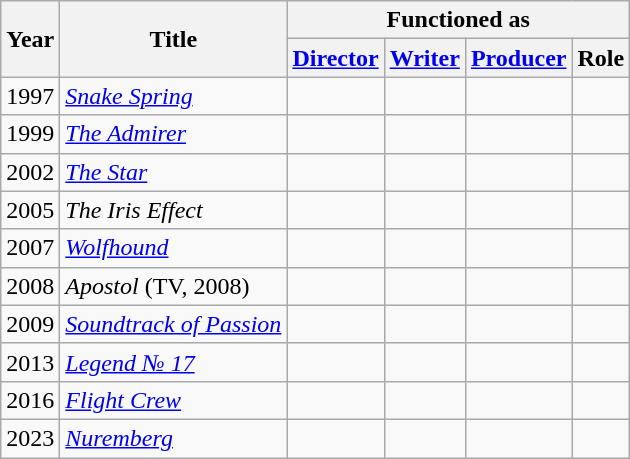<table class="wikitable">
<tr>
<th rowspan="2">Year</th>
<th rowspan="2">Title</th>
<th colspan="5">Functioned as</th>
</tr>
<tr>
<th><a href='#'>Director</a></th>
<th><a href='#'>Writer</a></th>
<th><a href='#'>Producer</a></th>
<th>Role</th>
</tr>
<tr>
<td>1997</td>
<td><em><a href='#'>Snake Spring</a></em></td>
<td></td>
<td></td>
<td></td>
<td></td>
</tr>
<tr>
<td>1999</td>
<td><em><a href='#'>The Admirer</a></em></td>
<td></td>
<td></td>
<td></td>
<td></td>
</tr>
<tr>
<td>2002</td>
<td><em><a href='#'>The Star</a></em></td>
<td></td>
<td></td>
<td></td>
<td></td>
</tr>
<tr>
<td>2005</td>
<td><em>The Iris Effect</em></td>
<td></td>
<td></td>
<td></td>
<td></td>
</tr>
<tr>
<td>2007</td>
<td><em><a href='#'>Wolfhound</a></em></td>
<td></td>
<td></td>
<td></td>
<td></td>
</tr>
<tr>
<td>2008</td>
<td><em>Apostol</em> (TV, 2008)</td>
<td></td>
<td></td>
<td></td>
<td></td>
</tr>
<tr>
<td>2009</td>
<td><em><a href='#'>Soundtrack of Passion</a></em></td>
<td></td>
<td></td>
<td></td>
<td></td>
</tr>
<tr>
<td>2013</td>
<td><em><a href='#'>Legend № 17</a></em></td>
<td></td>
<td></td>
<td></td>
<td></td>
</tr>
<tr>
<td>2016</td>
<td><em><a href='#'>Flight Crew</a></em></td>
<td></td>
<td></td>
<td></td>
<td></td>
</tr>
<tr>
<td>2023</td>
<td><em><a href='#'>Nuremberg</a></em></td>
<td></td>
<td></td>
<td></td>
<td></td>
</tr>
</table>
